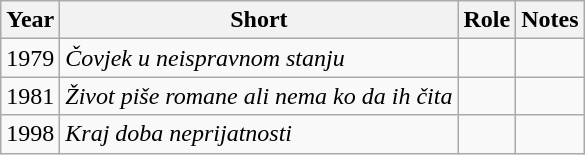<table class="wikitable sortable">
<tr>
<th>Year</th>
<th>Short</th>
<th>Role</th>
<th class="unsortable">Notes</th>
</tr>
<tr>
<td>1979</td>
<td><em>Čovjek u neispravnom stanju</em></td>
<td></td>
<td></td>
</tr>
<tr>
<td>1981</td>
<td><em>Život piše romane ali nema ko da ih čita</em></td>
<td></td>
<td></td>
</tr>
<tr>
<td>1998</td>
<td><em>Kraj doba neprijatnosti</em></td>
<td></td>
<td></td>
</tr>
</table>
